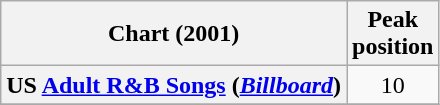<table class="wikitable sortable plainrowheaders" style="text-align:center">
<tr>
<th>Chart (2001)</th>
<th>Peak<br>position</th>
</tr>
<tr>
<th scope="row">US <a href='#'>Adult R&B Songs</a> (<em><a href='#'>Billboard</a></em>)</th>
<td>10</td>
</tr>
<tr>
</tr>
</table>
